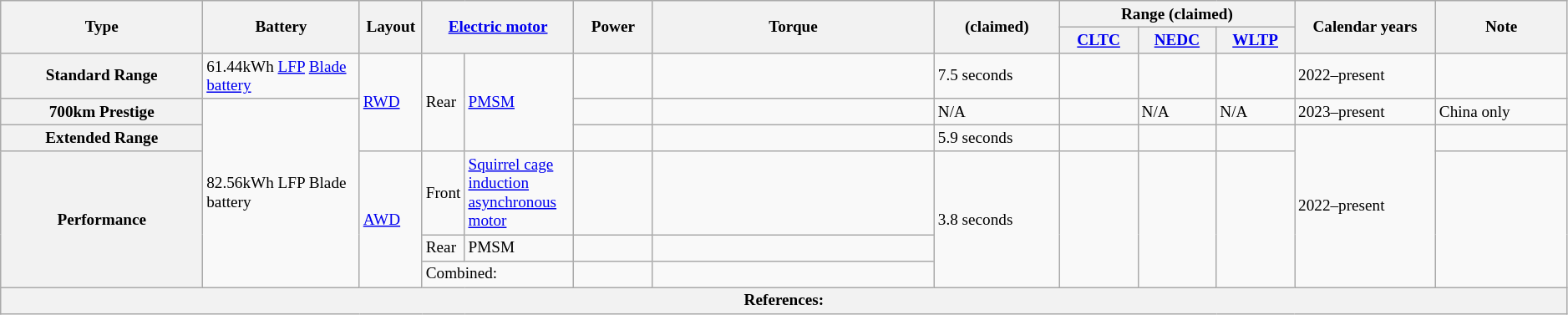<table class="wikitable" style="text-align:left; font-size:80%; width=">
<tr>
<th rowspan="2">Type</th>
<th rowspan="2" width="10%">Battery</th>
<th rowspan="2" width="4%">Layout</th>
<th colspan="2" rowspan="2" width="8%"><a href='#'>Electric motor</a></th>
<th rowspan="2" width="5%">Power</th>
<th rowspan="2" width="18%">Torque</th>
<th rowspan="2" width="8%"> (claimed)</th>
<th colspan="3">Range (claimed)</th>
<th rowspan="2" width="9%">Calendar years</th>
<th rowspan="2">Note</th>
</tr>
<tr>
<th width="5%"><a href='#'>CLTC</a></th>
<th width="5%"><a href='#'>NEDC</a></th>
<th width="5%"><a href='#'>WLTP</a></th>
</tr>
<tr>
<th>Standard Range</th>
<td>61.44kWh <a href='#'>LFP</a> <a href='#'>Blade battery</a></td>
<td rowspan="3"><a href='#'>RWD</a></td>
<td rowspan="3">Rear</td>
<td rowspan="3"><a href='#'>PMSM</a></td>
<td></td>
<td></td>
<td>7.5 seconds</td>
<td></td>
<td></td>
<td></td>
<td>2022–present</td>
<td></td>
</tr>
<tr>
<th>700km Prestige</th>
<td rowspan="5">82.56kWh LFP Blade battery</td>
<td></td>
<td></td>
<td>N/A</td>
<td></td>
<td>N/A</td>
<td>N/A</td>
<td>2023–present</td>
<td>China only</td>
</tr>
<tr>
<th>Extended Range</th>
<td></td>
<td></td>
<td>5.9 seconds</td>
<td></td>
<td></td>
<td></td>
<td rowspan="4">2022–present</td>
<td></td>
</tr>
<tr>
<th rowspan="3">Performance</th>
<td rowspan="3"><a href='#'>AWD</a></td>
<td>Front</td>
<td><a href='#'>Squirrel cage</a> <a href='#'>induction asynchronous motor</a></td>
<td></td>
<td></td>
<td rowspan="3">3.8 seconds</td>
<td rowspan="3"></td>
<td rowspan="3"></td>
<td rowspan="3"></td>
<td rowspan="3"></td>
</tr>
<tr>
<td>Rear</td>
<td>PMSM</td>
<td></td>
<td></td>
</tr>
<tr>
<td colspan="2">Combined:</td>
<td></td>
<td></td>
</tr>
<tr>
<th colspan="13">References: </th>
</tr>
</table>
